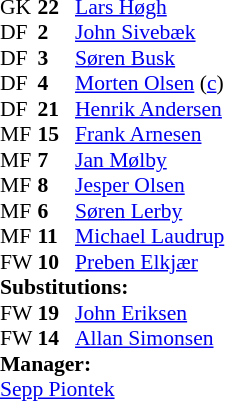<table style="font-size: 90%" cellspacing="0" cellpadding="0">
<tr>
<th width="25"></th>
<th width="25"></th>
</tr>
<tr>
<td>GK</td>
<td><strong>22</strong></td>
<td><a href='#'>Lars Høgh</a></td>
</tr>
<tr>
<td>DF</td>
<td><strong>2</strong></td>
<td><a href='#'>John Sivebæk</a></td>
</tr>
<tr>
<td>DF</td>
<td><strong>3</strong></td>
<td><a href='#'>Søren Busk</a></td>
</tr>
<tr>
<td>DF</td>
<td><strong>4</strong></td>
<td><a href='#'>Morten Olsen</a> (<a href='#'>c</a>)</td>
</tr>
<tr>
<td>DF</td>
<td><strong>21</strong></td>
<td><a href='#'>Henrik Andersen</a></td>
</tr>
<tr>
<td>MF</td>
<td><strong>15</strong></td>
<td><a href='#'>Frank Arnesen</a></td>
<td></td>
</tr>
<tr>
<td>MF</td>
<td><strong>7</strong></td>
<td><a href='#'>Jan Mølby</a></td>
</tr>
<tr>
<td>MF</td>
<td><strong>8</strong></td>
<td><a href='#'>Jesper Olsen</a></td>
<td></td>
<td></td>
</tr>
<tr>
<td>MF</td>
<td><strong>6</strong></td>
<td><a href='#'>Søren Lerby</a></td>
</tr>
<tr>
<td>MF</td>
<td><strong>11</strong></td>
<td><a href='#'>Michael Laudrup</a></td>
</tr>
<tr>
<td>FW</td>
<td><strong>10</strong></td>
<td><a href='#'>Preben Elkjær</a></td>
<td></td>
<td></td>
</tr>
<tr>
<td colspan=3><strong>Substitutions:</strong></td>
</tr>
<tr>
<td>FW</td>
<td><strong>19</strong></td>
<td><a href='#'>John Eriksen</a></td>
<td></td>
<td></td>
</tr>
<tr>
<td>FW</td>
<td><strong>14</strong></td>
<td><a href='#'>Allan Simonsen</a></td>
<td></td>
<td></td>
</tr>
<tr>
<td colspan=3><strong>Manager:</strong></td>
</tr>
<tr>
<td colspan=3> <a href='#'>Sepp Piontek</a></td>
</tr>
</table>
